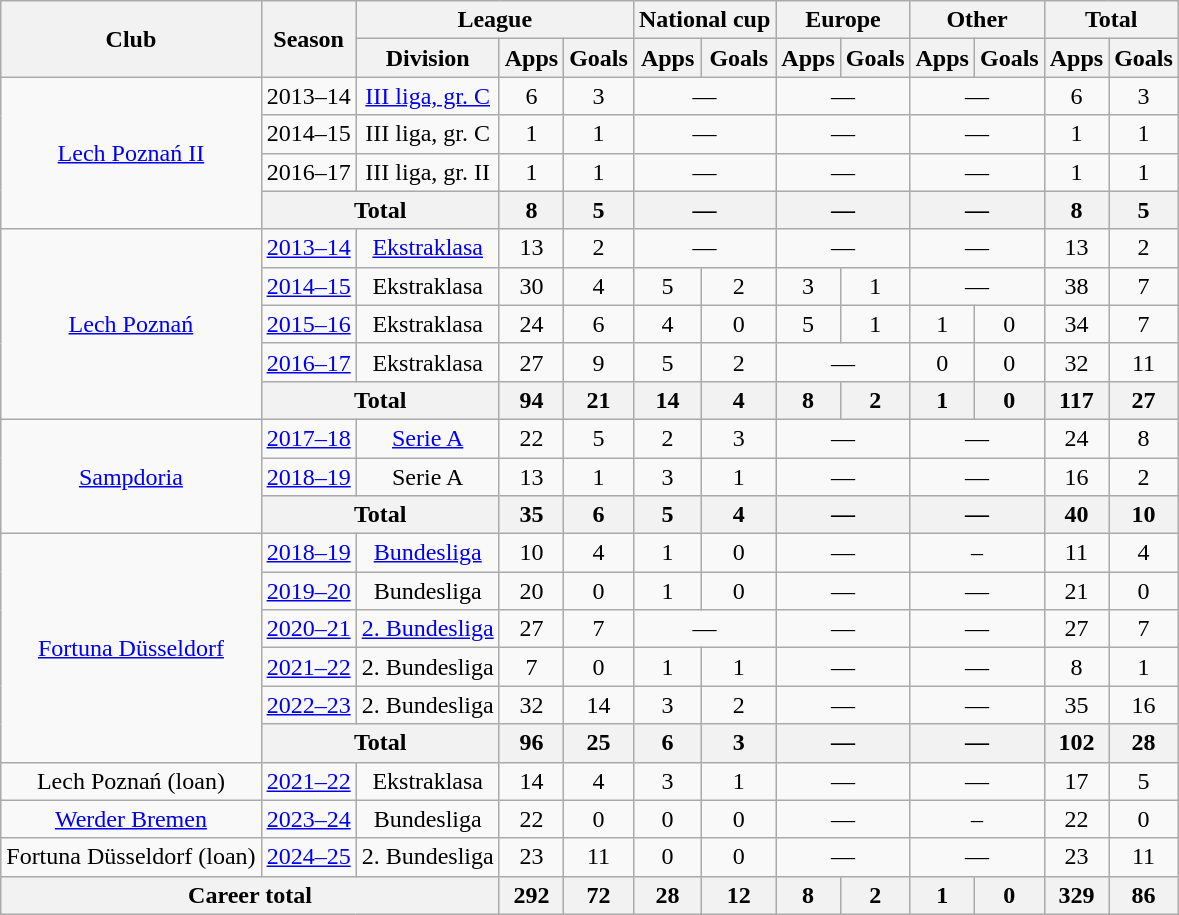<table class="wikitable" style="text-align:center">
<tr>
<th rowspan="2">Club</th>
<th rowspan="2">Season</th>
<th colspan="3">League</th>
<th colspan="2">National cup</th>
<th colspan="2">Europe</th>
<th colspan="2">Other</th>
<th colspan="2">Total</th>
</tr>
<tr>
<th>Division</th>
<th>Apps</th>
<th>Goals</th>
<th>Apps</th>
<th>Goals</th>
<th>Apps</th>
<th>Goals</th>
<th>Apps</th>
<th>Goals</th>
<th>Apps</th>
<th>Goals</th>
</tr>
<tr>
<td rowspan="4"><a href='#'>Lech Poznań II</a></td>
<td>2013–14</td>
<td><a href='#'>III liga, gr. C</a></td>
<td>6</td>
<td>3</td>
<td colspan="2">—</td>
<td colspan="2">—</td>
<td colspan="2">—</td>
<td>6</td>
<td>3</td>
</tr>
<tr>
<td>2014–15</td>
<td>III liga, gr. C</td>
<td>1</td>
<td>1</td>
<td colspan="2">—</td>
<td colspan="2">—</td>
<td colspan="2">—</td>
<td>1</td>
<td>1</td>
</tr>
<tr>
<td>2016–17</td>
<td>III liga, gr. II</td>
<td>1</td>
<td>1</td>
<td colspan="2">—</td>
<td colspan="2">—</td>
<td colspan="2">—</td>
<td>1</td>
<td>1</td>
</tr>
<tr>
<th colspan="2">Total</th>
<th>8</th>
<th>5</th>
<th colspan="2">—</th>
<th colspan="2">—</th>
<th colspan="2">—</th>
<th>8</th>
<th>5</th>
</tr>
<tr>
<td rowspan="5"><a href='#'>Lech Poznań</a></td>
<td><a href='#'>2013–14</a></td>
<td><a href='#'>Ekstraklasa</a></td>
<td>13</td>
<td>2</td>
<td colspan="2">—</td>
<td colspan="2">—</td>
<td colspan="2">—</td>
<td>13</td>
<td>2</td>
</tr>
<tr>
<td><a href='#'>2014–15</a></td>
<td>Ekstraklasa</td>
<td>30</td>
<td>4</td>
<td>5</td>
<td>2</td>
<td>3</td>
<td>1</td>
<td colspan="2">—</td>
<td>38</td>
<td>7</td>
</tr>
<tr>
<td><a href='#'>2015–16</a></td>
<td>Ekstraklasa</td>
<td>24</td>
<td>6</td>
<td>4</td>
<td>0</td>
<td>5</td>
<td>1</td>
<td>1</td>
<td>0</td>
<td>34</td>
<td>7</td>
</tr>
<tr>
<td><a href='#'>2016–17</a></td>
<td>Ekstraklasa</td>
<td>27</td>
<td>9</td>
<td>5</td>
<td>2</td>
<td colspan="2">—</td>
<td>0</td>
<td>0</td>
<td>32</td>
<td>11</td>
</tr>
<tr>
<th colspan="2">Total</th>
<th>94</th>
<th>21</th>
<th>14</th>
<th>4</th>
<th>8</th>
<th>2</th>
<th>1</th>
<th>0</th>
<th>117</th>
<th>27</th>
</tr>
<tr>
<td rowspan="3"><a href='#'>Sampdoria</a></td>
<td><a href='#'>2017–18</a></td>
<td><a href='#'>Serie A</a></td>
<td>22</td>
<td>5</td>
<td>2</td>
<td>3</td>
<td colspan="2">—</td>
<td colspan="2">—</td>
<td>24</td>
<td>8</td>
</tr>
<tr>
<td><a href='#'>2018–19</a></td>
<td>Serie A</td>
<td>13</td>
<td>1</td>
<td>3</td>
<td>1</td>
<td colspan="2">—</td>
<td colspan="2">—</td>
<td>16</td>
<td>2</td>
</tr>
<tr>
<th colspan="2">Total</th>
<th>35</th>
<th>6</th>
<th>5</th>
<th>4</th>
<th colspan="2">—</th>
<th colspan="2">—</th>
<th>40</th>
<th>10</th>
</tr>
<tr>
<td rowspan="6"><a href='#'>Fortuna Düsseldorf</a></td>
<td><a href='#'>2018–19</a></td>
<td><a href='#'>Bundesliga</a></td>
<td>10</td>
<td>4</td>
<td>1</td>
<td>0</td>
<td colspan="2">—</td>
<td colspan="2">–</td>
<td>11</td>
<td>4</td>
</tr>
<tr>
<td><a href='#'>2019–20</a></td>
<td>Bundesliga</td>
<td>20</td>
<td>0</td>
<td>1</td>
<td>0</td>
<td colspan="2">—</td>
<td colspan="2">—</td>
<td>21</td>
<td>0</td>
</tr>
<tr>
<td><a href='#'>2020–21</a></td>
<td><a href='#'>2. Bundesliga</a></td>
<td>27</td>
<td>7</td>
<td colspan="2">—</td>
<td colspan="2">—</td>
<td colspan="2">—</td>
<td>27</td>
<td>7</td>
</tr>
<tr>
<td><a href='#'>2021–22</a></td>
<td>2. Bundesliga</td>
<td>7</td>
<td>0</td>
<td>1</td>
<td>1</td>
<td colspan="2">—</td>
<td colspan="2">—</td>
<td>8</td>
<td>1</td>
</tr>
<tr>
<td><a href='#'>2022–23</a></td>
<td>2. Bundesliga</td>
<td>32</td>
<td>14</td>
<td>3</td>
<td>2</td>
<td colspan="2">—</td>
<td colspan="2">—</td>
<td>35</td>
<td>16</td>
</tr>
<tr>
<th colspan="2">Total</th>
<th>96</th>
<th>25</th>
<th>6</th>
<th>3</th>
<th colspan="2">—</th>
<th colspan="2">—</th>
<th>102</th>
<th>28</th>
</tr>
<tr>
<td>Lech Poznań (loan)</td>
<td><a href='#'>2021–22</a></td>
<td>Ekstraklasa</td>
<td>14</td>
<td>4</td>
<td>3</td>
<td>1</td>
<td colspan="2">—</td>
<td colspan="2">—</td>
<td>17</td>
<td>5</td>
</tr>
<tr>
<td><a href='#'>Werder Bremen</a></td>
<td><a href='#'>2023–24</a></td>
<td>Bundesliga</td>
<td>22</td>
<td>0</td>
<td>0</td>
<td>0</td>
<td colspan="2">—</td>
<td colspan="2">–</td>
<td>22</td>
<td>0</td>
</tr>
<tr>
<td>Fortuna Düsseldorf (loan)</td>
<td><a href='#'>2024–25</a></td>
<td>2. Bundesliga</td>
<td>23</td>
<td>11</td>
<td>0</td>
<td>0</td>
<td colspan="2">—</td>
<td colspan="2">—</td>
<td>23</td>
<td>11</td>
</tr>
<tr>
<th colspan="3">Career total</th>
<th>292</th>
<th>72</th>
<th>28</th>
<th>12</th>
<th>8</th>
<th>2</th>
<th>1</th>
<th>0</th>
<th>329</th>
<th>86</th>
</tr>
</table>
